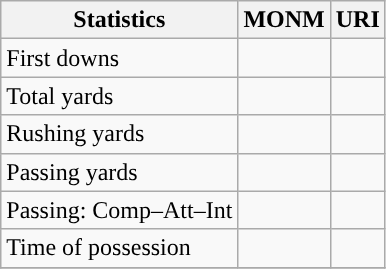<table class="wikitable" style="float: left;">
<tr>
<th>Statistics</th>
<th>MONM</th>
<th>URI</th>
</tr>
<tr>
<td>First downs</td>
<td></td>
<td></td>
</tr>
<tr>
<td>Total yards</td>
<td></td>
<td></td>
</tr>
<tr>
<td>Rushing yards</td>
<td></td>
<td></td>
</tr>
<tr>
<td>Passing yards</td>
<td></td>
<td></td>
</tr>
<tr>
<td>Passing: Comp–Att–Int</td>
<td></td>
<td></td>
</tr>
<tr>
<td>Time of possession</td>
<td></td>
<td></td>
</tr>
<tr>
</tr>
</table>
